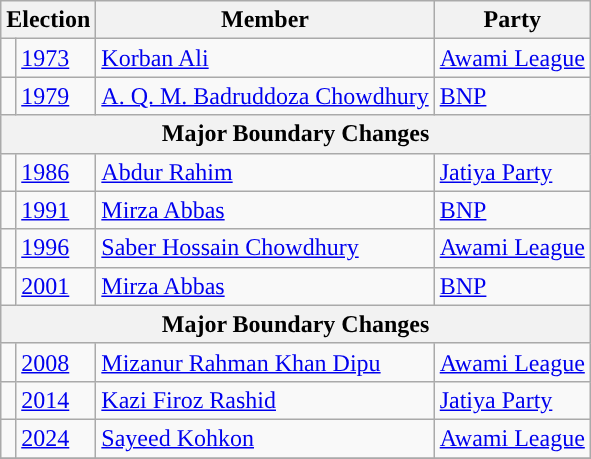<table class="wikitable">
<tr>
<th colspan="2">Election</th>
<th>Member</th>
<th>Party</th>
</tr>
<tr>
<td style="background-color:"></td>
<td><a href='#'>1973</a></td>
<td><a href='#'>Korban Ali</a></td>
<td><a href='#'>Awami League</a></td>
</tr>
<tr>
<td style="background-color:"></td>
<td><a href='#'>1979</a></td>
<td><a href='#'>A. Q. M. Badruddoza Chowdhury</a></td>
<td><a href='#'>BNP</a></td>
</tr>
<tr>
<th colspan="4">Major Boundary Changes</th>
</tr>
<tr>
<td style="background-color:"></td>
<td><a href='#'>1986</a></td>
<td><a href='#'>Abdur Rahim</a></td>
<td><a href='#'>Jatiya Party</a></td>
</tr>
<tr>
<td style="background-color:"></td>
<td><a href='#'>1991</a></td>
<td><a href='#'>Mirza Abbas</a></td>
<td><a href='#'>BNP</a></td>
</tr>
<tr>
<td style="background-color:"></td>
<td><a href='#'>1996</a></td>
<td><a href='#'>Saber Hossain Chowdhury</a></td>
<td><a href='#'>Awami League</a></td>
</tr>
<tr>
<td style="background-color:"></td>
<td><a href='#'>2001</a></td>
<td><a href='#'>Mirza Abbas</a></td>
<td><a href='#'>BNP</a></td>
</tr>
<tr>
<th colspan="4">Major Boundary Changes</th>
</tr>
<tr>
<td style="background-color:"></td>
<td><a href='#'>2008</a></td>
<td><a href='#'>Mizanur Rahman Khan Dipu</a></td>
<td><a href='#'>Awami League</a></td>
</tr>
<tr>
<td style="background-color:"></td>
<td><a href='#'>2014</a></td>
<td><a href='#'>Kazi Firoz Rashid</a></td>
<td><a href='#'>Jatiya Party</a></td>
</tr>
<tr>
<td style="background-color:"></td>
<td><a href='#'>2024</a></td>
<td><a href='#'>Sayeed Kohkon</a></td>
<td><a href='#'>Awami League</a></td>
</tr>
<tr>
</tr>
</table>
